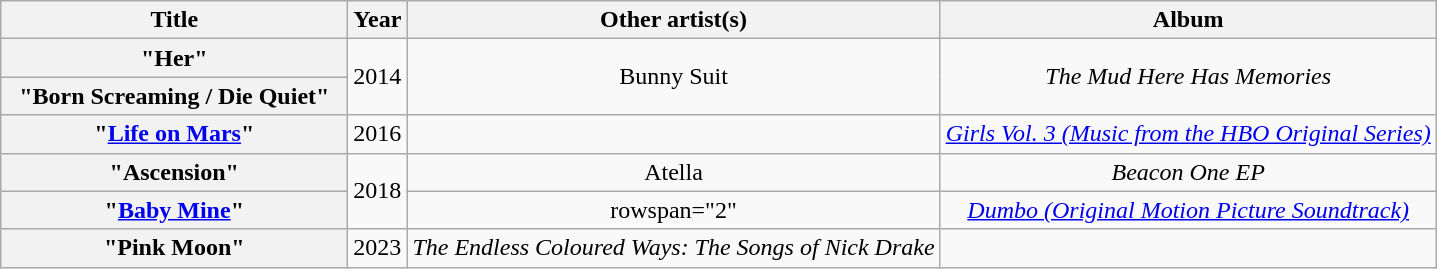<table class="wikitable plainrowheaders" style="text-align:center;" border="2">
<tr>
<th scope="col" style="width:14em;">Title</th>
<th scope="col">Year</th>
<th scope="col">Other artist(s)</th>
<th scope="col">Album</th>
</tr>
<tr>
<th scope="row">"Her"</th>
<td rowspan="2">2014</td>
<td rowspan="2">Bunny Suit</td>
<td rowspan="2"><em>The Mud Here Has Memories</em></td>
</tr>
<tr>
<th scope="row">"Born Screaming / Die Quiet"</th>
</tr>
<tr>
<th scope="row">"<a href='#'>Life on Mars</a>"</th>
<td>2016</td>
<td></td>
<td><em><a href='#'>Girls Vol. 3 (Music from the HBO Original Series)</a></em></td>
</tr>
<tr>
<th scope="row">"Ascension"</th>
<td rowspan="2">2018</td>
<td>Atella</td>
<td><em>Beacon One EP</em></td>
</tr>
<tr>
<th scope="row">"<a href='#'>Baby Mine</a>"</th>
<td>rowspan="2" </td>
<td><em><a href='#'>Dumbo (Original Motion Picture Soundtrack)</a></em></td>
</tr>
<tr>
<th scope="row">"Pink Moon"</th>
<td>2023</td>
<td><em>The Endless Coloured Ways: The Songs of Nick Drake</em></td>
</tr>
</table>
